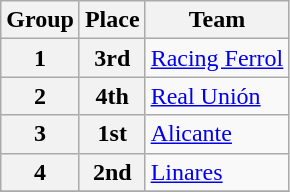<table class="wikitable">
<tr>
<th>Group</th>
<th>Place</th>
<th>Team</th>
</tr>
<tr>
<th>1</th>
<th>3rd</th>
<td><a href='#'>Racing Ferrol</a></td>
</tr>
<tr>
<th>2</th>
<th>4th</th>
<td><a href='#'>Real Unión</a></td>
</tr>
<tr>
<th>3</th>
<th>1st</th>
<td><a href='#'>Alicante</a></td>
</tr>
<tr>
<th>4</th>
<th>2nd</th>
<td><a href='#'>Linares</a></td>
</tr>
<tr>
</tr>
</table>
